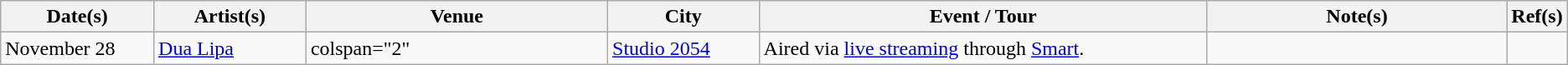<table class="wikitable sortable" style="font-size: 100%; width=100%;" style="text-align:center;">
<tr>
<th class="unsortable" style="width: 10%;" scope="col">Date(s)</th>
<th style="width: 10%;" scope="col">Artist(s)</th>
<th style="width: 20%;" scope="col">Venue</th>
<th style="width: 10%;" scope="col">City</th>
<th style="width: 30%;" scope="col">Event / Tour</th>
<th style="width: 30%;" scope="col">Note(s)</th>
<th style="width: 1%;" scope="col">Ref(s)</th>
</tr>
<tr>
<td>November 28</td>
<td><a href='#'>Dua Lipa</a></td>
<td>colspan="2" </td>
<td><a href='#'>Studio 2054</a></td>
<td>Aired via <a href='#'>live streaming</a> through <a href='#'>Smart</a>.</td>
<td></td>
</tr>
</table>
